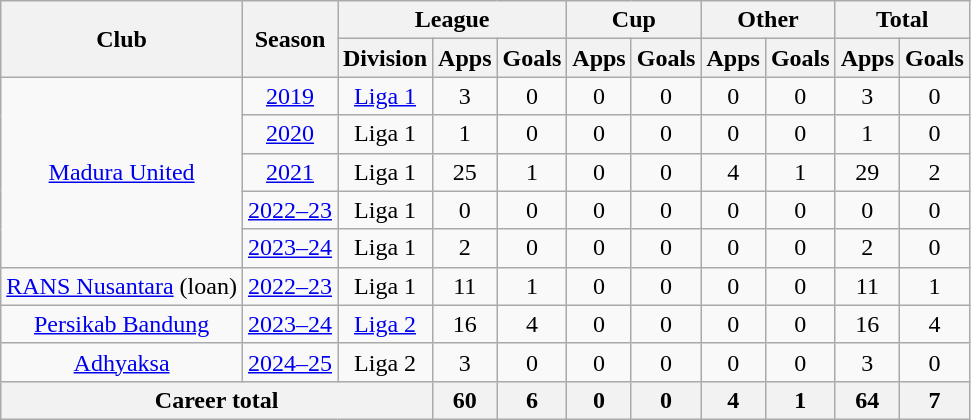<table class="wikitable" style="text-align:center">
<tr>
<th rowspan="2">Club</th>
<th rowspan="2">Season</th>
<th colspan="3">League</th>
<th colspan="2">Cup</th>
<th colspan="2">Other</th>
<th colspan="2">Total</th>
</tr>
<tr>
<th>Division</th>
<th>Apps</th>
<th>Goals</th>
<th>Apps</th>
<th>Goals</th>
<th>Apps</th>
<th>Goals</th>
<th>Apps</th>
<th>Goals</th>
</tr>
<tr>
<td rowspan="5"><a href='#'>Madura United</a></td>
<td><a href='#'>2019</a></td>
<td rowspan="1"><a href='#'>Liga 1</a></td>
<td>3</td>
<td>0</td>
<td>0</td>
<td>0</td>
<td>0</td>
<td>0</td>
<td>3</td>
<td>0</td>
</tr>
<tr>
<td><a href='#'>2020</a></td>
<td rowspan="1" valign="center">Liga 1</td>
<td>1</td>
<td>0</td>
<td>0</td>
<td>0</td>
<td>0</td>
<td>0</td>
<td>1</td>
<td>0</td>
</tr>
<tr>
<td><a href='#'>2021</a></td>
<td rowspan="1" valign="center">Liga 1</td>
<td>25</td>
<td>1</td>
<td>0</td>
<td>0</td>
<td>4</td>
<td>1</td>
<td>29</td>
<td>2</td>
</tr>
<tr>
<td><a href='#'>2022–23</a></td>
<td>Liga 1</td>
<td>0</td>
<td>0</td>
<td>0</td>
<td>0</td>
<td>0</td>
<td>0</td>
<td>0</td>
<td>0</td>
</tr>
<tr>
<td><a href='#'>2023–24</a></td>
<td rowspan="1">Liga 1</td>
<td>2</td>
<td>0</td>
<td>0</td>
<td>0</td>
<td>0</td>
<td>0</td>
<td>2</td>
<td>0</td>
</tr>
<tr>
<td rowspan="1"><a href='#'>RANS Nusantara</a> (loan)</td>
<td><a href='#'>2022–23</a></td>
<td rowspan="1">Liga 1</td>
<td>11</td>
<td>1</td>
<td>0</td>
<td>0</td>
<td>0</td>
<td>0</td>
<td>11</td>
<td>1</td>
</tr>
<tr>
<td rowspan="1"><a href='#'>Persikab Bandung</a></td>
<td><a href='#'>2023–24</a></td>
<td rowspan="1"><a href='#'>Liga 2</a></td>
<td>16</td>
<td>4</td>
<td>0</td>
<td>0</td>
<td>0</td>
<td>0</td>
<td>16</td>
<td>4</td>
</tr>
<tr>
<td rowspan="1"><a href='#'>Adhyaksa</a></td>
<td><a href='#'>2024–25</a></td>
<td rowspan="1">Liga 2</td>
<td>3</td>
<td>0</td>
<td>0</td>
<td>0</td>
<td>0</td>
<td>0</td>
<td>3</td>
<td>0</td>
</tr>
<tr>
<th colspan="3">Career total</th>
<th>60</th>
<th>6</th>
<th>0</th>
<th>0</th>
<th>4</th>
<th>1</th>
<th>64</th>
<th>7</th>
</tr>
</table>
